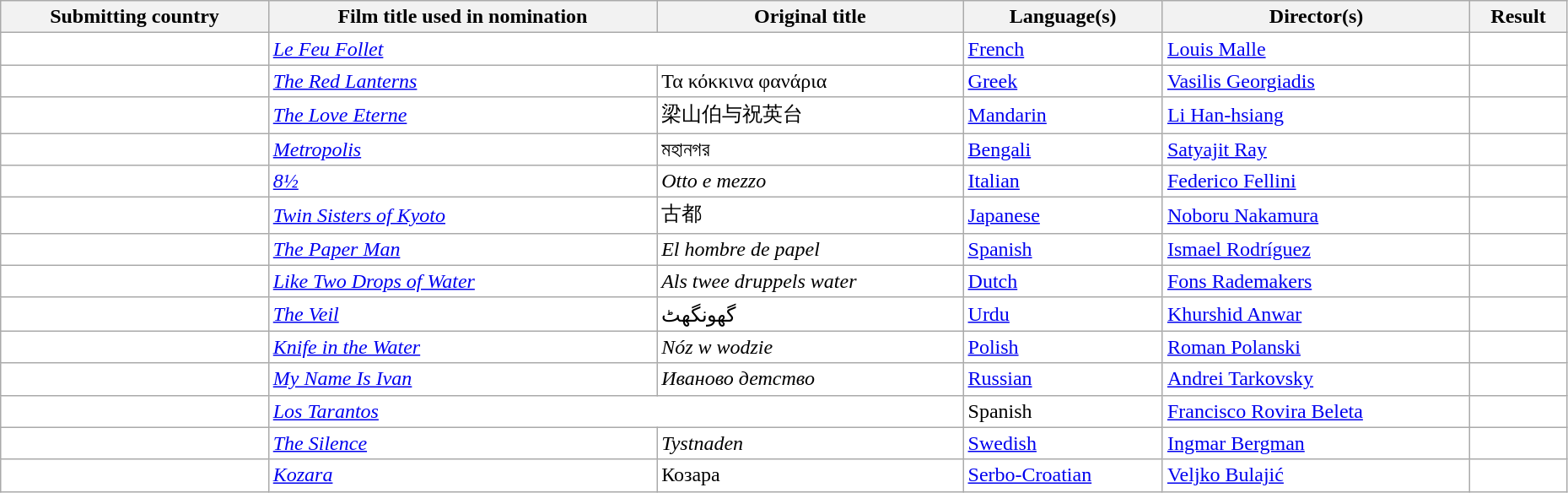<table class="wikitable sortable" width="98%" style="background:#ffffff;">
<tr>
<th>Submitting country</th>
<th>Film title used in nomination</th>
<th>Original title</th>
<th>Language(s)</th>
<th>Director(s)</th>
<th>Result</th>
</tr>
<tr>
<td></td>
<td colspan="2"><em><a href='#'>Le Feu Follet</a></em></td>
<td><a href='#'>French</a></td>
<td><a href='#'>Louis Malle</a></td>
<td></td>
</tr>
<tr>
<td></td>
<td><em><a href='#'>The Red Lanterns</a></em></td>
<td>Τα κόκκινα φανάρια</td>
<td><a href='#'>Greek</a></td>
<td><a href='#'>Vasilis Georgiadis</a></td>
<td></td>
</tr>
<tr>
<td></td>
<td><em><a href='#'>The Love Eterne</a></em></td>
<td>梁山伯与祝英台</td>
<td><a href='#'>Mandarin</a></td>
<td><a href='#'>Li Han-hsiang</a></td>
<td></td>
</tr>
<tr>
<td></td>
<td><em><a href='#'>Metropolis</a></em></td>
<td>মহানগর</td>
<td><a href='#'>Bengali</a></td>
<td><a href='#'>Satyajit Ray</a></td>
<td></td>
</tr>
<tr>
<td></td>
<td><em><a href='#'>8½</a></em></td>
<td><em>Otto e mezzo</em></td>
<td><a href='#'>Italian</a></td>
<td><a href='#'>Federico Fellini</a></td>
<td></td>
</tr>
<tr>
<td></td>
<td><em><a href='#'>Twin Sisters of Kyoto</a></em></td>
<td>古都</td>
<td><a href='#'>Japanese</a></td>
<td><a href='#'>Noboru Nakamura</a></td>
<td></td>
</tr>
<tr>
<td></td>
<td><em><a href='#'>The Paper Man</a></em></td>
<td><em>El hombre de papel</em></td>
<td><a href='#'>Spanish</a></td>
<td><a href='#'>Ismael Rodríguez</a></td>
<td></td>
</tr>
<tr>
<td></td>
<td><em><a href='#'>Like Two Drops of Water</a></em></td>
<td><em>Als twee druppels water</em></td>
<td><a href='#'>Dutch</a></td>
<td><a href='#'>Fons Rademakers</a></td>
<td></td>
</tr>
<tr>
<td></td>
<td><em><a href='#'>The Veil</a></em></td>
<td>گھونگھٹ</td>
<td><a href='#'>Urdu</a></td>
<td><a href='#'>Khurshid Anwar</a></td>
<td></td>
</tr>
<tr>
<td></td>
<td><em><a href='#'>Knife in the Water</a></em></td>
<td><em>Nóz w wodzie</em></td>
<td><a href='#'>Polish</a></td>
<td><a href='#'>Roman Polanski</a></td>
<td></td>
</tr>
<tr>
<td></td>
<td><em><a href='#'>My Name Is Ivan</a></em></td>
<td><em>Иваново детство</em></td>
<td><a href='#'>Russian</a></td>
<td><a href='#'>Andrei Tarkovsky</a></td>
<td></td>
</tr>
<tr>
<td></td>
<td colspan="2"><em><a href='#'>Los Tarantos</a></em></td>
<td>Spanish</td>
<td><a href='#'>Francisco Rovira Beleta</a></td>
<td></td>
</tr>
<tr>
<td></td>
<td><em><a href='#'>The Silence</a></em></td>
<td><em>Tystnaden</em></td>
<td><a href='#'>Swedish</a></td>
<td><a href='#'>Ingmar Bergman</a></td>
<td></td>
</tr>
<tr>
<td></td>
<td><em><a href='#'>Kozara</a></em></td>
<td>Козара</td>
<td><a href='#'>Serbo-Croatian</a></td>
<td><a href='#'>Veljko Bulajić</a></td>
<td></td>
</tr>
</table>
